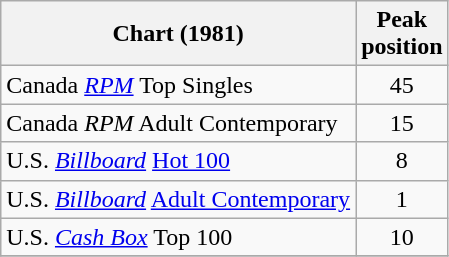<table class="wikitable sortable">
<tr>
<th>Chart (1981)</th>
<th>Peak<br>position</th>
</tr>
<tr>
<td>Canada <em><a href='#'>RPM</a></em> Top Singles</td>
<td style="text-align:center;">45</td>
</tr>
<tr>
<td>Canada <em>RPM</em> Adult Contemporary</td>
<td style="text-align:center;">15</td>
</tr>
<tr>
<td>U.S. <em><a href='#'>Billboard</a></em> <a href='#'>Hot 100</a></td>
<td style="text-align:center;">8</td>
</tr>
<tr>
<td>U.S. <em><a href='#'>Billboard</a></em> <a href='#'>Adult Contemporary</a></td>
<td style="text-align:center;">1</td>
</tr>
<tr>
<td>U.S. <a href='#'><em>Cash Box</em></a> Top 100</td>
<td align="center">10</td>
</tr>
<tr>
</tr>
</table>
